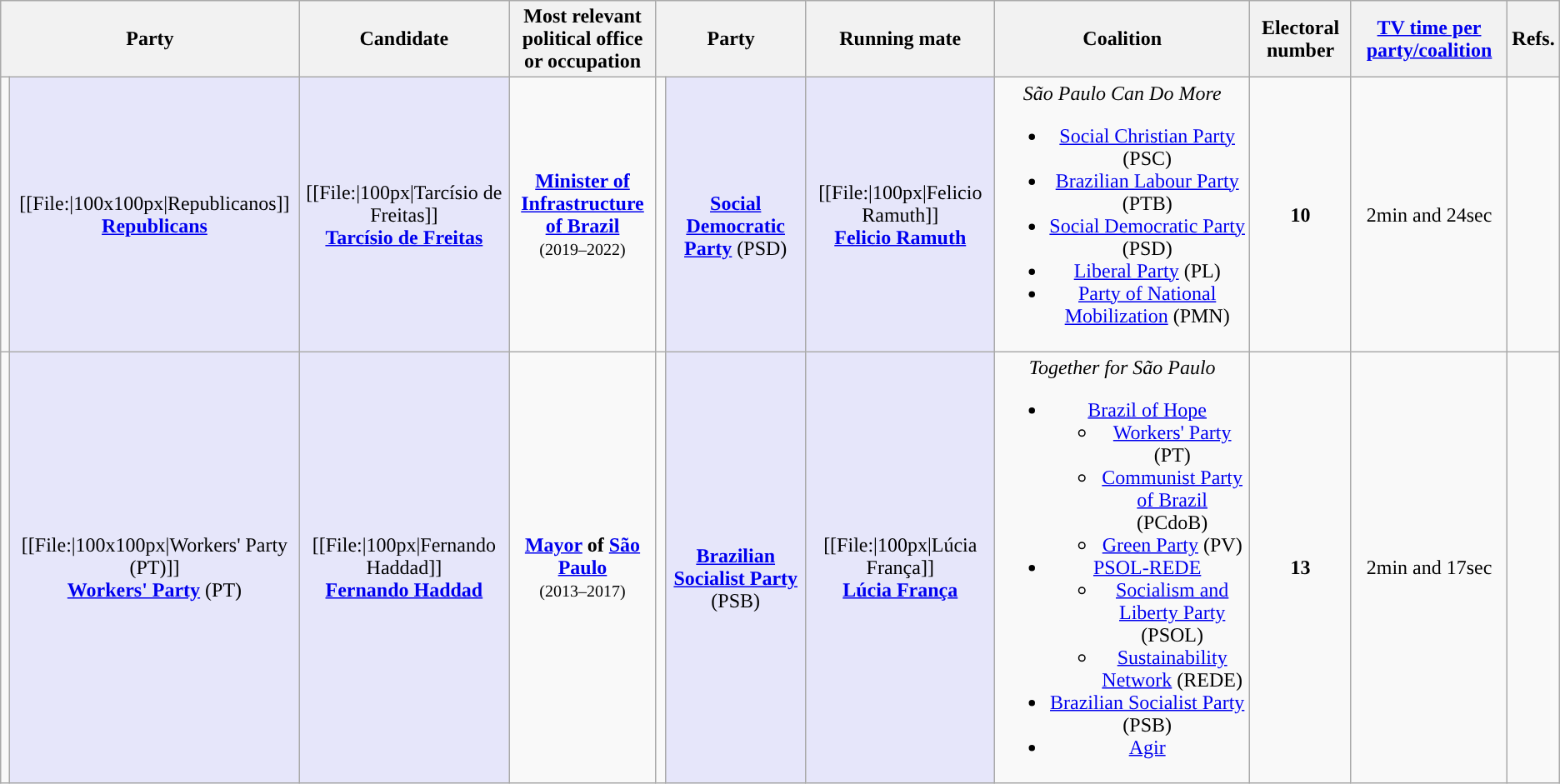<table class="wikitable" style="text-align:center">
<tr>
<th colspan="2">Party</th>
<th>Candidate</th>
<th style="max-width:10em">Most relevant political office or occupation</th>
<th colspan="2">Party</th>
<th>Running mate</th>
<th>Coalition</th>
<th>Electoral number</th>
<th><a href='#'>TV time per party/coalition</a></th>
<th>Refs.</th>
</tr>
<tr>
<td style="background:"></td>
<td style="background:lavender;" max-width:150px>[[File:|100x100px|Republicanos]]<br><strong><a href='#'>Republicans</a></strong></td>
<td style="background:lavender;" max-width:150px>[[File:|100px|Tarcísio de Freitas]]<br><strong><a href='#'>Tarcísio de Freitas</a></strong></td>
<td style="max-width:10em"><strong><a href='#'>Minister of Infrastructure of Brazil</a></strong><br><small>(2019–2022)</small></td>
<td style="background:"></td>
<td style="background:lavender;" max-width:150px><br><strong><a href='#'>Social Democratic Party</a></strong> (PSD)</td>
<td style="background:lavender;" max-width:150px>[[File:|100px|Felicio Ramuth]] <br><strong><a href='#'>Felicio Ramuth</a></strong></td>
<td><em>São Paulo Can Do More</em><br><ul><li><a href='#'>Social Christian Party</a> (PSC)</li><li><a href='#'>Brazilian Labour Party</a> (PTB)</li><li><a href='#'>Social Democratic Party</a> (PSD)</li><li><a href='#'>Liberal Party</a> (PL)</li><li><a href='#'>Party of National Mobilization</a> (PMN)</li></ul></td>
<td><strong>10</strong></td>
<td>2min and 24sec</td>
<td></td>
</tr>
<tr>
<td style="background:"></td>
<td style="background:lavender;" max-width:150px>[[File:|100x100px|Workers' Party (PT)]]<br><strong><a href='#'>Workers' Party</a></strong> (PT)</td>
<td style="background:lavender;" max-width:150px>[[File:|100px|Fernando Haddad]]<br><strong><a href='#'>Fernando Haddad</a></strong></td>
<td style="max-width:10em"><strong><a href='#'>Mayor</a> of <a href='#'>São Paulo</a></strong><br><small>(2013–2017)</small></td>
<td style="background:"></td>
<td style="background:lavender;" max-width:150px><br><strong><a href='#'>Brazilian Socialist Party</a></strong> (PSB)</td>
<td style="background:lavender;" max-width:150px>[[File:|100px|Lúcia França]]<br><strong><a href='#'>Lúcia França</a></strong></td>
<td><em>Together for São Paulo</em><br><ul><li><a href='#'>Brazil of Hope</a><ul><li><a href='#'>Workers' Party</a> (PT)</li><li><a href='#'>Communist Party of Brazil</a> (PCdoB)</li><li><a href='#'>Green Party</a> (PV)</li></ul></li><li><a href='#'>PSOL-REDE</a><ul><li><a href='#'>Socialism and Liberty Party</a> (PSOL)</li><li><a href='#'>Sustainability Network</a> (REDE)</li></ul></li><li><a href='#'>Brazilian Socialist Party</a> (PSB)</li><li><a href='#'>Agir</a></li></ul></td>
<td><strong>13</strong></td>
<td>2min and 17sec</td>
<td></td>
</tr>
</table>
